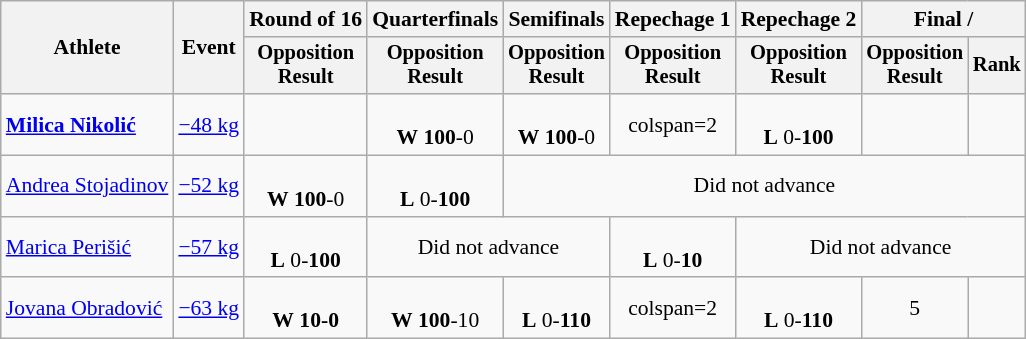<table class="wikitable" style="font-size:90%">
<tr>
<th rowspan="2">Athlete</th>
<th rowspan="2">Event</th>
<th>Round of 16</th>
<th>Quarterfinals</th>
<th>Semifinals</th>
<th>Repechage 1</th>
<th>Repechage 2</th>
<th colspan=2>Final / </th>
</tr>
<tr style="font-size:95%">
<th>Opposition<br>Result</th>
<th>Opposition<br>Result</th>
<th>Opposition<br>Result</th>
<th>Opposition<br>Result</th>
<th>Opposition<br>Result</th>
<th>Opposition<br>Result</th>
<th>Rank</th>
</tr>
<tr align=center>
<td align=left><strong><a href='#'>Milica Nikolić</a></strong></td>
<td align=left><a href='#'>−48 kg</a></td>
<td></td>
<td><br><strong>W</strong> <strong>100</strong>-0</td>
<td><br><strong>W</strong> <strong>100</strong>-0</td>
<td>colspan=2</td>
<td><br><strong>L</strong> 0-<strong>100</strong></td>
<td></td>
</tr>
<tr align=center>
<td align=left><a href='#'>Andrea Stojadinov</a></td>
<td align=left><a href='#'>−52 kg</a></td>
<td><br><strong>W</strong> <strong>100</strong>-0</td>
<td><br><strong>L</strong> 0-<strong>100</strong></td>
<td colspan=5>Did not advance</td>
</tr>
<tr align=center>
<td align=left><a href='#'>Marica Perišić</a></td>
<td align=left><a href='#'>−57 kg</a></td>
<td><br><strong>L</strong> 0-<strong>100</strong></td>
<td colspan=2>Did not advance</td>
<td><br><strong>L</strong> 0-<strong>10</strong></td>
<td colspan=3>Did not advance</td>
</tr>
<tr align=center>
<td align=left><a href='#'>Jovana Obradović</a></td>
<td align=left><a href='#'>−63 kg</a></td>
<td><br><strong>W</strong> <strong>10-0</strong></td>
<td><br><strong>W</strong> <strong>100</strong>-10</td>
<td><br><strong>L</strong> 0-<strong>110</strong></td>
<td>colspan=2</td>
<td><br><strong>L</strong> 0-<strong>110</strong></td>
<td>5</td>
</tr>
</table>
